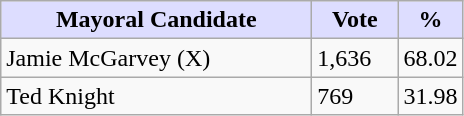<table class="wikitable">
<tr>
<th style="background:#ddf; width:200px;">Mayoral Candidate </th>
<th style="background:#ddf; width:50px;">Vote</th>
<th style="background:#ddf; width:30px;">%</th>
</tr>
<tr>
<td>Jamie McGarvey (X)</td>
<td>1,636</td>
<td>68.02</td>
</tr>
<tr>
<td>Ted Knight</td>
<td>769</td>
<td>31.98</td>
</tr>
</table>
